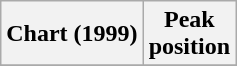<table class="wikitable sortable">
<tr>
<th>Chart (1999)</th>
<th style="text-align:center;">Peak<br>position</th>
</tr>
<tr>
</tr>
</table>
